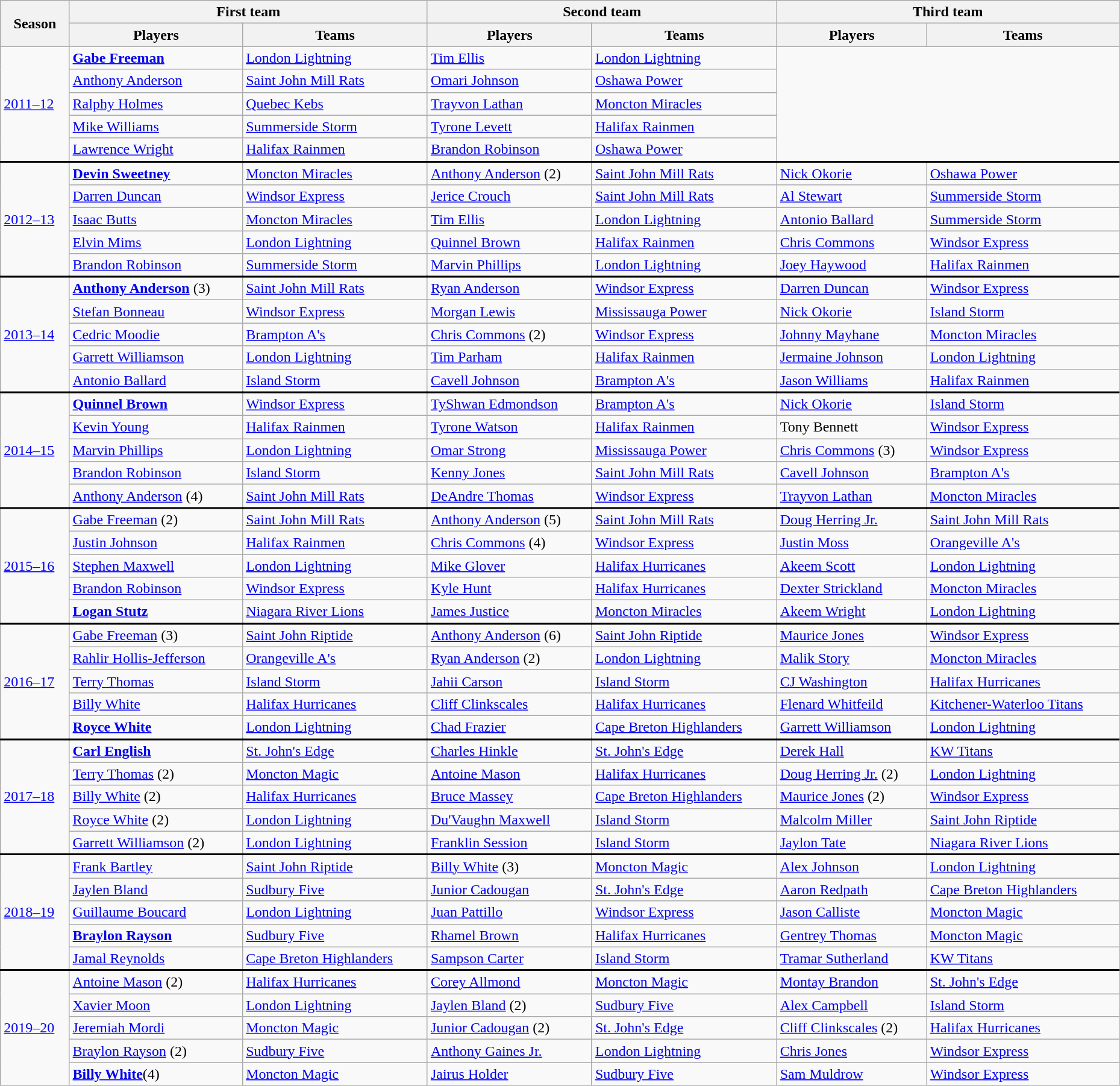<table class="wikitable" style="width:98%">
<tr>
<th rowspan=2>Season</th>
<th colspan=2>First team</th>
<th colspan=2>Second team</th>
<th colspan=2>Third team</th>
</tr>
<tr>
<th>Players</th>
<th>Teams</th>
<th>Players</th>
<th>Teams</th>
<th>Players</th>
<th>Teams</th>
</tr>
<tr>
<td rowspan=5><a href='#'>2011–12</a></td>
<td><strong><a href='#'>Gabe Freeman</a></strong></td>
<td><a href='#'>London Lightning</a></td>
<td><a href='#'>Tim Ellis</a></td>
<td><a href='#'>London Lightning</a></td>
</tr>
<tr>
<td><a href='#'>Anthony Anderson</a></td>
<td><a href='#'>Saint John Mill Rats</a></td>
<td><a href='#'>Omari Johnson</a></td>
<td><a href='#'>Oshawa Power</a></td>
</tr>
<tr>
<td><a href='#'>Ralphy Holmes</a></td>
<td><a href='#'>Quebec Kebs</a></td>
<td><a href='#'>Trayvon Lathan</a></td>
<td><a href='#'>Moncton Miracles</a></td>
</tr>
<tr>
<td><a href='#'>Mike Williams</a></td>
<td><a href='#'>Summerside Storm</a></td>
<td><a href='#'>Tyrone Levett</a></td>
<td><a href='#'>Halifax Rainmen</a></td>
</tr>
<tr>
<td><a href='#'>Lawrence Wright</a></td>
<td><a href='#'>Halifax Rainmen</a></td>
<td><a href='#'>Brandon Robinson</a></td>
<td><a href='#'>Oshawa Power</a></td>
</tr>
<tr style="border-top:2px solid black">
<td rowspan=5><a href='#'>2012–13</a></td>
<td><strong><a href='#'>Devin Sweetney</a></strong></td>
<td><a href='#'>Moncton Miracles</a></td>
<td><a href='#'>Anthony Anderson</a> (2)</td>
<td><a href='#'>Saint John Mill Rats</a></td>
<td><a href='#'>Nick Okorie</a></td>
<td><a href='#'>Oshawa Power</a></td>
</tr>
<tr>
<td><a href='#'>Darren Duncan</a></td>
<td><a href='#'>Windsor Express</a></td>
<td><a href='#'>Jerice Crouch</a></td>
<td><a href='#'>Saint John Mill Rats</a></td>
<td><a href='#'>Al Stewart</a></td>
<td><a href='#'>Summerside Storm</a></td>
</tr>
<tr>
<td><a href='#'>Isaac Butts</a></td>
<td><a href='#'>Moncton Miracles</a></td>
<td><a href='#'>Tim Ellis</a></td>
<td><a href='#'>London Lightning</a></td>
<td><a href='#'>Antonio Ballard</a></td>
<td><a href='#'>Summerside Storm</a></td>
</tr>
<tr>
<td><a href='#'>Elvin Mims</a></td>
<td><a href='#'>London Lightning</a></td>
<td><a href='#'>Quinnel Brown</a></td>
<td><a href='#'>Halifax Rainmen</a></td>
<td><a href='#'>Chris Commons</a></td>
<td><a href='#'>Windsor Express</a></td>
</tr>
<tr>
<td><a href='#'>Brandon Robinson</a></td>
<td><a href='#'>Summerside Storm</a></td>
<td><a href='#'>Marvin Phillips</a></td>
<td><a href='#'>London Lightning</a></td>
<td><a href='#'>Joey Haywood</a></td>
<td><a href='#'>Halifax Rainmen</a></td>
</tr>
<tr>
</tr>
<tr style="border-top:2px solid black">
<td rowspan=5><a href='#'>2013–14</a></td>
<td><strong><a href='#'>Anthony Anderson</a></strong> (3)</td>
<td><a href='#'>Saint John Mill Rats</a></td>
<td><a href='#'>Ryan Anderson</a></td>
<td><a href='#'>Windsor Express</a></td>
<td><a href='#'>Darren Duncan</a></td>
<td><a href='#'>Windsor Express</a></td>
</tr>
<tr>
<td><a href='#'>Stefan Bonneau</a></td>
<td><a href='#'>Windsor Express</a></td>
<td><a href='#'>Morgan Lewis</a></td>
<td><a href='#'>Mississauga Power</a></td>
<td><a href='#'>Nick Okorie</a></td>
<td><a href='#'>Island Storm</a></td>
</tr>
<tr>
<td><a href='#'>Cedric Moodie</a></td>
<td><a href='#'>Brampton A's</a></td>
<td><a href='#'>Chris Commons</a> (2)</td>
<td><a href='#'>Windsor Express</a></td>
<td><a href='#'>Johnny Mayhane</a></td>
<td><a href='#'>Moncton Miracles</a></td>
</tr>
<tr>
<td><a href='#'>Garrett Williamson</a></td>
<td><a href='#'>London Lightning</a></td>
<td><a href='#'>Tim Parham</a></td>
<td><a href='#'>Halifax Rainmen</a></td>
<td><a href='#'>Jermaine Johnson</a></td>
<td><a href='#'>London Lightning</a></td>
</tr>
<tr>
<td><a href='#'>Antonio Ballard</a></td>
<td><a href='#'>Island Storm</a></td>
<td><a href='#'>Cavell Johnson</a></td>
<td><a href='#'>Brampton A's</a></td>
<td><a href='#'>Jason Williams</a></td>
<td><a href='#'>Halifax Rainmen</a></td>
</tr>
<tr style="border-top:2px solid black">
<td rowspan=5><a href='#'>2014–15</a></td>
<td><strong><a href='#'>Quinnel Brown</a></strong></td>
<td><a href='#'>Windsor Express</a></td>
<td><a href='#'>TyShwan Edmondson</a></td>
<td><a href='#'>Brampton A's</a></td>
<td><a href='#'>Nick Okorie</a></td>
<td><a href='#'>Island Storm</a></td>
</tr>
<tr>
<td><a href='#'>Kevin Young</a></td>
<td><a href='#'>Halifax Rainmen</a></td>
<td><a href='#'>Tyrone Watson</a></td>
<td><a href='#'>Halifax Rainmen</a></td>
<td>Tony Bennett</td>
<td><a href='#'>Windsor Express</a></td>
</tr>
<tr>
<td><a href='#'>Marvin Phillips</a></td>
<td><a href='#'>London Lightning</a></td>
<td><a href='#'>Omar Strong</a></td>
<td><a href='#'>Mississauga Power</a></td>
<td><a href='#'>Chris Commons</a> (3)</td>
<td><a href='#'>Windsor Express</a></td>
</tr>
<tr>
<td><a href='#'>Brandon Robinson</a></td>
<td><a href='#'>Island Storm</a></td>
<td><a href='#'>Kenny Jones</a></td>
<td><a href='#'>Saint John Mill Rats</a></td>
<td><a href='#'>Cavell Johnson</a></td>
<td><a href='#'>Brampton A's</a></td>
</tr>
<tr>
<td><a href='#'>Anthony Anderson</a> (4)</td>
<td><a href='#'>Saint John Mill Rats</a></td>
<td><a href='#'>DeAndre Thomas</a></td>
<td><a href='#'>Windsor Express</a></td>
<td><a href='#'>Trayvon Lathan</a></td>
<td><a href='#'>Moncton Miracles</a></td>
</tr>
<tr style="border-top:2px solid black">
<td rowspan=5><a href='#'>2015–16</a></td>
<td><a href='#'>Gabe Freeman</a> (2)</td>
<td><a href='#'>Saint John Mill Rats</a></td>
<td><a href='#'>Anthony Anderson</a> (5)</td>
<td><a href='#'>Saint John Mill Rats</a></td>
<td><a href='#'>Doug Herring Jr.</a></td>
<td><a href='#'>Saint John Mill Rats</a></td>
</tr>
<tr>
<td><a href='#'>Justin Johnson</a></td>
<td><a href='#'>Halifax Rainmen</a></td>
<td><a href='#'>Chris Commons</a> (4)</td>
<td><a href='#'>Windsor Express</a></td>
<td><a href='#'>Justin Moss</a></td>
<td><a href='#'>Orangeville A's</a></td>
</tr>
<tr>
<td><a href='#'>Stephen Maxwell</a></td>
<td><a href='#'>London Lightning</a></td>
<td><a href='#'>Mike Glover</a></td>
<td><a href='#'>Halifax Hurricanes</a></td>
<td><a href='#'>Akeem Scott</a></td>
<td><a href='#'>London Lightning</a></td>
</tr>
<tr>
<td><a href='#'>Brandon Robinson</a></td>
<td><a href='#'>Windsor Express</a></td>
<td><a href='#'>Kyle Hunt</a></td>
<td><a href='#'>Halifax Hurricanes</a></td>
<td><a href='#'>Dexter Strickland</a></td>
<td><a href='#'>Moncton Miracles</a></td>
</tr>
<tr>
<td><strong><a href='#'>Logan Stutz</a></strong></td>
<td><a href='#'>Niagara River Lions</a></td>
<td><a href='#'>James Justice</a></td>
<td><a href='#'>Moncton Miracles</a></td>
<td><a href='#'>Akeem Wright</a></td>
<td><a href='#'>London Lightning</a></td>
</tr>
<tr style="border-top:2px solid black">
<td rowspan=5><a href='#'>2016–17</a></td>
<td><a href='#'>Gabe Freeman</a> (3)</td>
<td><a href='#'>Saint John Riptide</a></td>
<td><a href='#'>Anthony Anderson</a> (6)</td>
<td><a href='#'>Saint John Riptide</a></td>
<td><a href='#'>Maurice Jones</a></td>
<td><a href='#'>Windsor Express</a></td>
</tr>
<tr>
<td><a href='#'>Rahlir Hollis-Jefferson</a></td>
<td><a href='#'>Orangeville A's</a></td>
<td><a href='#'>Ryan Anderson</a> (2)</td>
<td><a href='#'>London Lightning</a></td>
<td><a href='#'>Malik Story</a></td>
<td><a href='#'>Moncton Miracles</a></td>
</tr>
<tr>
<td><a href='#'>Terry Thomas</a></td>
<td><a href='#'>Island Storm</a></td>
<td><a href='#'>Jahii Carson</a></td>
<td><a href='#'>Island Storm</a></td>
<td><a href='#'>CJ Washington</a></td>
<td><a href='#'>Halifax Hurricanes</a></td>
</tr>
<tr>
<td><a href='#'>Billy White</a></td>
<td><a href='#'>Halifax Hurricanes</a></td>
<td><a href='#'>Cliff Clinkscales</a></td>
<td><a href='#'>Halifax Hurricanes</a></td>
<td><a href='#'>Flenard Whitfeild</a></td>
<td><a href='#'>Kitchener-Waterloo Titans</a></td>
</tr>
<tr>
<td><strong><a href='#'>Royce White</a></strong></td>
<td><a href='#'>London Lightning</a></td>
<td><a href='#'>Chad Frazier</a></td>
<td><a href='#'>Cape Breton Highlanders</a></td>
<td><a href='#'>Garrett Williamson</a></td>
<td><a href='#'>London Lightning</a></td>
</tr>
<tr style="border-top:2px solid black">
<td rowspan=5><a href='#'>2017–18</a></td>
<td><strong><a href='#'>Carl English</a></strong></td>
<td><a href='#'>St. John's Edge</a></td>
<td><a href='#'>Charles Hinkle</a></td>
<td><a href='#'>St. John's Edge</a></td>
<td><a href='#'>Derek Hall</a></td>
<td><a href='#'>KW Titans</a></td>
</tr>
<tr>
<td><a href='#'>Terry Thomas</a> (2)</td>
<td><a href='#'>Moncton Magic</a></td>
<td><a href='#'>Antoine Mason</a></td>
<td><a href='#'>Halifax Hurricanes</a></td>
<td><a href='#'>Doug Herring Jr.</a> (2)</td>
<td><a href='#'>London Lightning</a></td>
</tr>
<tr>
<td><a href='#'>Billy White</a> (2)</td>
<td><a href='#'>Halifax Hurricanes</a></td>
<td><a href='#'>Bruce Massey</a></td>
<td><a href='#'>Cape Breton Highlanders</a></td>
<td><a href='#'>Maurice Jones</a> (2)</td>
<td><a href='#'>Windsor Express</a></td>
</tr>
<tr>
<td><a href='#'>Royce White</a> (2)</td>
<td><a href='#'>London Lightning</a></td>
<td><a href='#'>Du'Vaughn Maxwell</a></td>
<td><a href='#'>Island Storm</a></td>
<td><a href='#'>Malcolm Miller</a></td>
<td><a href='#'>Saint John Riptide</a></td>
</tr>
<tr>
<td><a href='#'>Garrett Williamson</a> (2)</td>
<td><a href='#'>London Lightning</a></td>
<td><a href='#'>Franklin Session</a></td>
<td><a href='#'>Island Storm</a></td>
<td><a href='#'>Jaylon Tate</a></td>
<td><a href='#'>Niagara River Lions</a></td>
</tr>
<tr style="border-top:2px solid black">
<td rowspan=5><a href='#'>2018–19</a></td>
<td><a href='#'>Frank Bartley</a></td>
<td><a href='#'>Saint John Riptide</a></td>
<td><a href='#'>Billy White</a> (3)</td>
<td><a href='#'>Moncton Magic</a></td>
<td><a href='#'>Alex Johnson</a></td>
<td><a href='#'>London Lightning</a></td>
</tr>
<tr>
<td><a href='#'>Jaylen Bland</a></td>
<td><a href='#'>Sudbury Five</a></td>
<td><a href='#'>Junior Cadougan</a></td>
<td><a href='#'>St. John's Edge</a></td>
<td><a href='#'>Aaron Redpath</a></td>
<td><a href='#'>Cape Breton Highlanders</a></td>
</tr>
<tr>
<td><a href='#'>Guillaume Boucard</a></td>
<td><a href='#'>London Lightning</a></td>
<td><a href='#'>Juan Pattillo</a></td>
<td><a href='#'>Windsor Express</a></td>
<td><a href='#'>Jason Calliste</a></td>
<td><a href='#'>Moncton Magic</a></td>
</tr>
<tr>
<td><strong><a href='#'>Braylon Rayson</a></strong></td>
<td><a href='#'>Sudbury Five</a></td>
<td><a href='#'>Rhamel Brown</a></td>
<td><a href='#'>Halifax Hurricanes</a></td>
<td><a href='#'>Gentrey Thomas</a></td>
<td><a href='#'>Moncton Magic</a></td>
</tr>
<tr>
<td><a href='#'>Jamal Reynolds</a></td>
<td><a href='#'>Cape Breton Highlanders</a></td>
<td><a href='#'>Sampson Carter</a></td>
<td><a href='#'>Island Storm</a></td>
<td><a href='#'>Tramar Sutherland</a></td>
<td><a href='#'>KW Titans</a></td>
</tr>
<tr style="border-top:2px solid black">
<td rowspan=5><a href='#'>2019–20</a></td>
<td><a href='#'>Antoine Mason</a> (2)</td>
<td><a href='#'>Halifax Hurricanes</a></td>
<td><a href='#'>Corey Allmond</a></td>
<td><a href='#'>Moncton Magic</a></td>
<td><a href='#'>Montay Brandon</a></td>
<td><a href='#'>St. John's Edge</a></td>
</tr>
<tr>
<td><a href='#'>Xavier Moon</a></td>
<td><a href='#'>London Lightning</a></td>
<td><a href='#'>Jaylen Bland</a> (2)</td>
<td><a href='#'>Sudbury Five</a></td>
<td><a href='#'>Alex Campbell</a></td>
<td><a href='#'>Island Storm</a></td>
</tr>
<tr>
<td><a href='#'>Jeremiah Mordi</a></td>
<td><a href='#'>Moncton Magic</a></td>
<td><a href='#'>Junior Cadougan</a> (2)</td>
<td><a href='#'>St. John's Edge</a></td>
<td><a href='#'>Cliff Clinkscales</a> (2)</td>
<td><a href='#'>Halifax Hurricanes</a></td>
</tr>
<tr>
<td><a href='#'>Braylon Rayson</a> (2)</td>
<td><a href='#'>Sudbury Five</a></td>
<td><a href='#'>Anthony Gaines Jr.</a></td>
<td><a href='#'>London Lightning</a></td>
<td><a href='#'>Chris Jones</a></td>
<td><a href='#'>Windsor Express</a></td>
</tr>
<tr>
<td><strong><a href='#'>Billy White</a></strong>(4)</td>
<td><a href='#'>Moncton Magic</a></td>
<td><a href='#'>Jairus Holder</a></td>
<td><a href='#'>Sudbury Five</a></td>
<td><a href='#'>Sam Muldrow</a></td>
<td><a href='#'>Windsor Express</a></td>
</tr>
</table>
